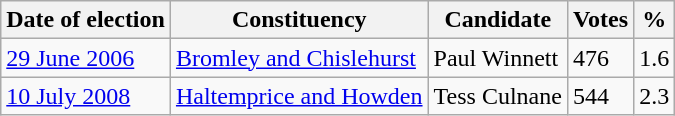<table class="wikitable sortable">
<tr>
<th>Date of election</th>
<th>Constituency</th>
<th>Candidate</th>
<th>Votes</th>
<th>%</th>
</tr>
<tr>
<td><a href='#'>29 June 2006</a></td>
<td><a href='#'>Bromley and Chislehurst</a></td>
<td>Paul Winnett</td>
<td>476</td>
<td>1.6</td>
</tr>
<tr>
<td><a href='#'>10 July 2008</a></td>
<td><a href='#'>Haltemprice and Howden</a></td>
<td>Tess Culnane</td>
<td>544</td>
<td>2.3</td>
</tr>
</table>
